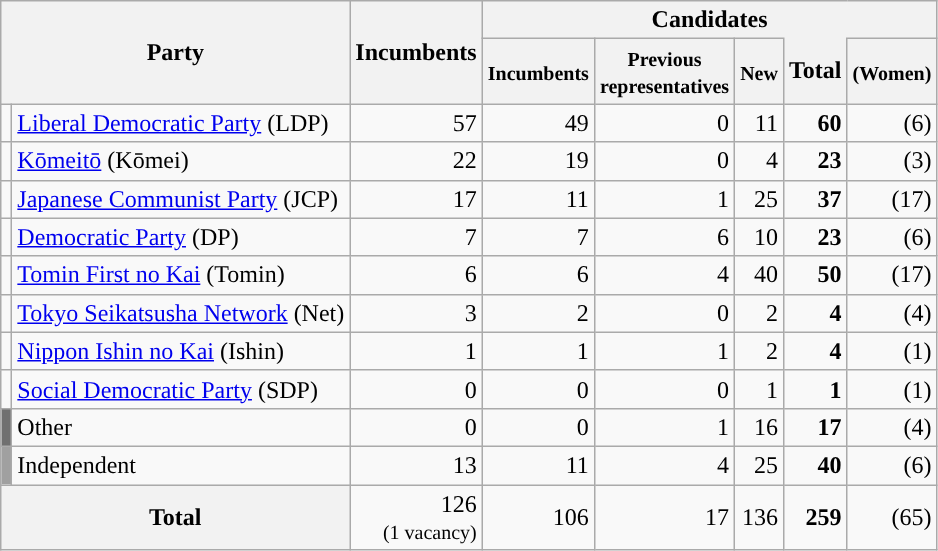<table class="wikitable">
<tr>
<th colspan="2" rowspan="2">Party</th>
<th rowspan="2">Incumbents</th>
<th colspan="5">Candidates</th>
</tr>
<tr>
<th><small>Incumbents</small></th>
<th><small>Previous</small><br><small>representatives</small></th>
<th><small>New</small></th>
<th style="border-top:hidden">Total</th>
<th><small>(Women)</small></th>
</tr>
<tr align="right">
<td style="background-color:"></td>
<td align="left"><a href='#'>Liberal Democratic Party</a> (LDP)</td>
<td>57</td>
<td>49</td>
<td>0</td>
<td>11</td>
<td><strong>60</strong></td>
<td>(6)</td>
</tr>
<tr align="right">
<td style="background-color:"></td>
<td align="left"><a href='#'>Kōmeitō</a> (Kōmei)</td>
<td>22</td>
<td>19</td>
<td>0</td>
<td>4</td>
<td><strong>23</strong></td>
<td>(3)</td>
</tr>
<tr align="right">
<td style="background-color:"></td>
<td align="left"><a href='#'>Japanese Communist Party</a> (JCP)</td>
<td>17</td>
<td>11</td>
<td>1</td>
<td>25</td>
<td><strong>37</strong></td>
<td>(17)</td>
</tr>
<tr align="right">
<td style="background-color:"></td>
<td align="left"><a href='#'>Democratic Party</a> (DP)</td>
<td>7</td>
<td>7</td>
<td>6</td>
<td>10</td>
<td><strong>23</strong></td>
<td>(6)</td>
</tr>
<tr align="right">
<td style="background-color:"></td>
<td align="left"><a href='#'>Tomin First no Kai</a> (Tomin)</td>
<td>6</td>
<td>6</td>
<td>4</td>
<td>40</td>
<td><strong>50</strong></td>
<td>(17)</td>
</tr>
<tr align="right">
<td style="background-color:"></td>
<td align="left"><a href='#'>Tokyo Seikatsusha Network</a> (Net)</td>
<td>3</td>
<td>2</td>
<td>0</td>
<td>2</td>
<td><strong>4</strong></td>
<td>(4)</td>
</tr>
<tr align="right">
<td style="background-color:"></td>
<td align="left"><a href='#'>Nippon Ishin no Kai</a> (Ishin)</td>
<td>1</td>
<td>1</td>
<td>1</td>
<td>2</td>
<td><strong>4</strong></td>
<td>(1)</td>
</tr>
<tr align="right">
<td style="background-color:"></td>
<td align="left"><a href='#'>Social Democratic Party</a> (SDP)</td>
<td>0</td>
<td>0</td>
<td>0</td>
<td>1</td>
<td><strong>1</strong></td>
<td>(1)</td>
</tr>
<tr align="right">
<td style="background-color: #707070;"></td>
<td align="left">Other</td>
<td>0</td>
<td>0</td>
<td>1</td>
<td>16</td>
<td><strong>17</strong></td>
<td>(4)</td>
</tr>
<tr align="right">
<td style="background-color: #A0A0A0;"></td>
<td align="left">Independent</td>
<td>13</td>
<td>11</td>
<td>4</td>
<td>25</td>
<td><strong>40</strong></td>
<td>(6)</td>
</tr>
<tr align="right">
<th colspan="2">Total</th>
<td>126<br><small>(1 vacancy)</small></td>
<td>106</td>
<td>17</td>
<td>136</td>
<td><strong>259</strong></td>
<td>(65)</td>
</tr>
</table>
